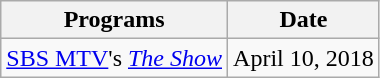<table class="wikitable">
<tr>
<th>Programs</th>
<th>Date</th>
</tr>
<tr>
<td><a href='#'>SBS MTV</a>'s <em><a href='#'>The Show</a></em></td>
<td>April 10, 2018</td>
</tr>
</table>
